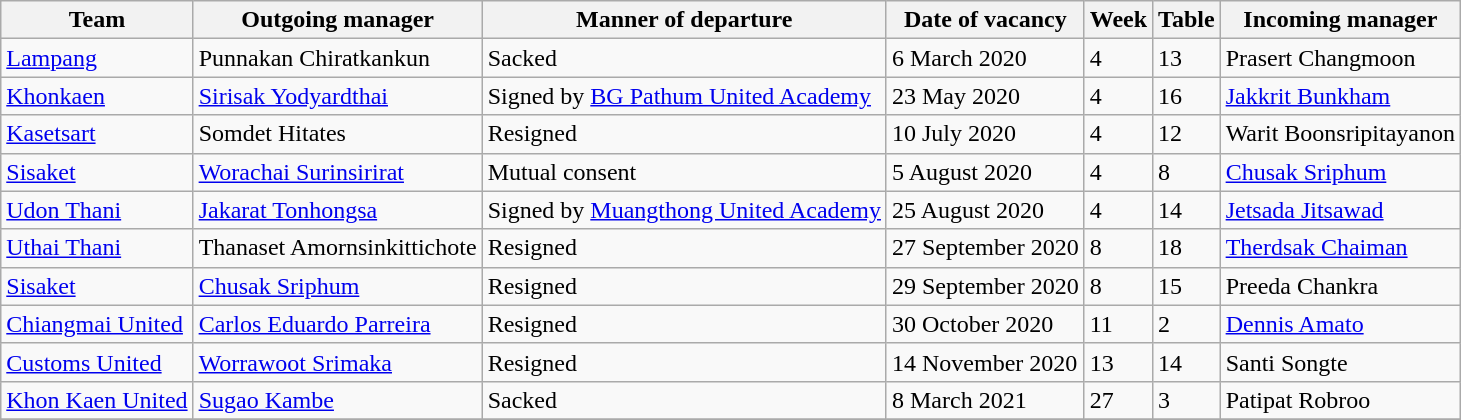<table class="wikitable">
<tr>
<th>Team</th>
<th>Outgoing manager</th>
<th>Manner of departure</th>
<th>Date of vacancy</th>
<th>Week</th>
<th>Table</th>
<th>Incoming manager</th>
</tr>
<tr>
<td><a href='#'>Lampang</a></td>
<td> Punnakan Chiratkankun</td>
<td>Sacked</td>
<td>6 March 2020</td>
<td>4</td>
<td>13</td>
<td> Prasert Changmoon</td>
</tr>
<tr>
<td><a href='#'>Khonkaen</a></td>
<td> <a href='#'>Sirisak Yodyardthai</a></td>
<td>Signed by <a href='#'>BG Pathum United Academy</a></td>
<td>23 May 2020</td>
<td>4</td>
<td>16</td>
<td> <a href='#'>Jakkrit Bunkham</a></td>
</tr>
<tr>
<td><a href='#'>Kasetsart</a></td>
<td> Somdet Hitates</td>
<td>Resigned</td>
<td>10 July 2020</td>
<td>4</td>
<td>12</td>
<td> Warit Boonsripitayanon</td>
</tr>
<tr>
<td><a href='#'>Sisaket</a></td>
<td> <a href='#'>Worachai Surinsirirat</a></td>
<td>Mutual consent</td>
<td>5 August 2020</td>
<td>4</td>
<td>8</td>
<td> <a href='#'>Chusak Sriphum</a></td>
</tr>
<tr>
<td><a href='#'>Udon Thani</a></td>
<td> <a href='#'>Jakarat Tonhongsa</a></td>
<td>Signed by <a href='#'>Muangthong United Academy</a></td>
<td>25 August 2020</td>
<td>4</td>
<td>14</td>
<td> <a href='#'>Jetsada Jitsawad</a></td>
</tr>
<tr>
<td><a href='#'>Uthai Thani</a></td>
<td> Thanaset Amornsinkittichote</td>
<td>Resigned</td>
<td>27 September 2020</td>
<td>8</td>
<td>18</td>
<td> <a href='#'>Therdsak Chaiman</a></td>
</tr>
<tr>
<td><a href='#'>Sisaket</a></td>
<td> <a href='#'>Chusak Sriphum</a></td>
<td>Resigned</td>
<td>29 September 2020</td>
<td>8</td>
<td>15</td>
<td> Preeda Chankra</td>
</tr>
<tr>
<td><a href='#'>Chiangmai United</a></td>
<td> <a href='#'>Carlos Eduardo Parreira</a></td>
<td>Resigned</td>
<td>30 October 2020</td>
<td>11</td>
<td>2</td>
<td> <a href='#'>Dennis Amato</a></td>
</tr>
<tr>
<td><a href='#'>Customs United</a></td>
<td> <a href='#'>Worrawoot Srimaka</a></td>
<td>Resigned</td>
<td>14 November 2020</td>
<td>13</td>
<td>14</td>
<td> Santi Songte</td>
</tr>
<tr>
<td><a href='#'>Khon Kaen United</a></td>
<td> <a href='#'>Sugao Kambe</a></td>
<td>Sacked</td>
<td>8 March 2021</td>
<td>27</td>
<td>3</td>
<td> Patipat Robroo</td>
</tr>
<tr>
</tr>
</table>
